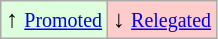<table class="wikitable" align="center">
<tr>
<td style="background:#ddffdd">↑ <small><a href='#'>Promoted</a></small></td>
<td style="background:#ffcccc">↓ <small><a href='#'>Relegated</a></small></td>
</tr>
</table>
